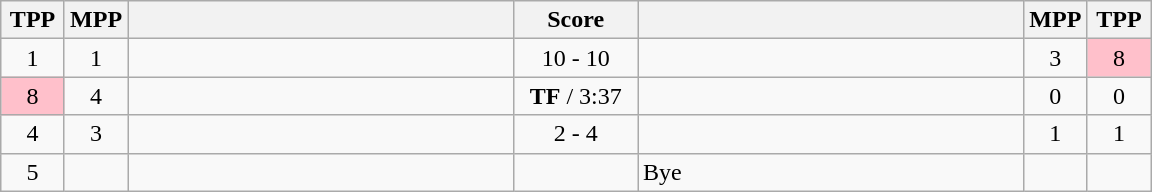<table class="wikitable" style="text-align: center;" |>
<tr>
<th width="35">TPP</th>
<th width="35">MPP</th>
<th width="250"></th>
<th width="75">Score</th>
<th width="250"></th>
<th width="35">MPP</th>
<th width="35">TPP</th>
</tr>
<tr>
<td>1</td>
<td>1</td>
<td style="text-align:left;"><strong></strong></td>
<td>10 - 10</td>
<td style="text-align:left;"></td>
<td>3</td>
<td bgcolor=pink>8</td>
</tr>
<tr>
<td bgcolor=pink>8</td>
<td>4</td>
<td style="text-align:left;"></td>
<td><strong>TF</strong> / 3:37</td>
<td style="text-align:left;"><strong></strong></td>
<td>0</td>
<td>0</td>
</tr>
<tr>
<td>4</td>
<td>3</td>
<td style="text-align:left;"></td>
<td>2 - 4</td>
<td style="text-align:left;"><strong></strong></td>
<td>1</td>
<td>1</td>
</tr>
<tr>
<td>5</td>
<td></td>
<td style="text-align:left;"><strong></strong></td>
<td></td>
<td style="text-align:left;">Bye</td>
<td></td>
<td></td>
</tr>
</table>
